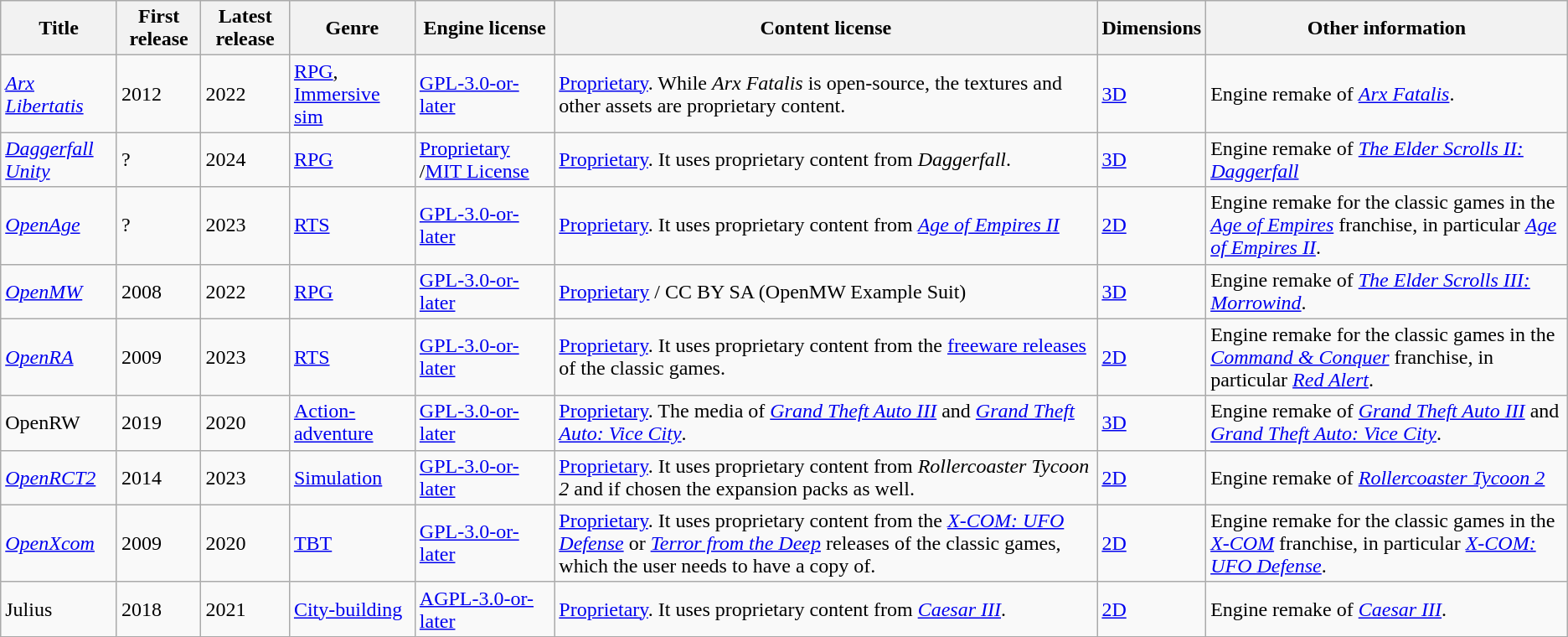<table class="wikitable sortable">
<tr>
<th>Title</th>
<th>First release</th>
<th>Latest release</th>
<th>Genre</th>
<th>Engine license</th>
<th>Content license</th>
<th>Dimensions</th>
<th>Other information</th>
</tr>
<tr>
<td><em><a href='#'>Arx Libertatis</a></em></td>
<td>2012</td>
<td>2022</td>
<td><a href='#'>RPG</a>, <a href='#'>Immersive sim</a></td>
<td><a href='#'>GPL-3.0-or-later</a></td>
<td><a href='#'>Proprietary</a>. While <em>Arx Fatalis</em> is open-source, the textures and other assets are proprietary content.</td>
<td><a href='#'>3D</a></td>
<td>Engine remake of <em><a href='#'>Arx Fatalis</a></em>.</td>
</tr>
<tr>
<td><em><a href='#'>Daggerfall Unity</a></em></td>
<td>?</td>
<td>2024</td>
<td><a href='#'>RPG</a></td>
<td><a href='#'>Proprietary</a>  /<a href='#'>MIT License</a> </td>
<td><a href='#'>Proprietary</a>. It uses proprietary content from <em>Daggerfall</em>.</td>
<td><a href='#'>3D</a></td>
<td>Engine remake of <em><a href='#'>The Elder Scrolls II: Daggerfall</a></em></td>
</tr>
<tr>
<td><em><a href='#'>OpenAge</a></em></td>
<td>?</td>
<td>2023</td>
<td><a href='#'>RTS</a></td>
<td><a href='#'>GPL-3.0-or-later</a></td>
<td><a href='#'>Proprietary</a>. It uses proprietary content from <em><a href='#'>Age of Empires II</a></em></td>
<td><a href='#'>2D</a></td>
<td>Engine remake for the classic games in the <em><a href='#'>Age of Empires</a></em> franchise, in particular <em><a href='#'>Age of Empires II</a></em>.</td>
</tr>
<tr>
<td><em><a href='#'>OpenMW</a></em></td>
<td>2008</td>
<td>2022</td>
<td><a href='#'>RPG</a></td>
<td><a href='#'>GPL-3.0-or-later</a></td>
<td><a href='#'>Proprietary</a> / CC BY SA (OpenMW Example Suit)</td>
<td><a href='#'>3D</a></td>
<td>Engine remake of <em><a href='#'>The Elder Scrolls III: Morrowind</a></em>.</td>
</tr>
<tr>
<td><em><a href='#'>OpenRA</a></em></td>
<td>2009</td>
<td>2023</td>
<td><a href='#'>RTS</a></td>
<td><a href='#'>GPL-3.0-or-later</a></td>
<td><a href='#'>Proprietary</a>. It uses proprietary content from the <a href='#'>freeware releases</a> of the classic games.</td>
<td><a href='#'>2D</a></td>
<td>Engine remake for the classic games in the <em><a href='#'>Command & Conquer</a></em> franchise, in particular <em><a href='#'>Red Alert</a></em>.</td>
</tr>
<tr>
<td>OpenRW</td>
<td>2019</td>
<td>2020</td>
<td><a href='#'>Action-adventure</a></td>
<td><a href='#'>GPL-3.0-or-later</a></td>
<td><a href='#'>Proprietary</a>. The media of <em><a href='#'>Grand Theft Auto III</a></em> and <em><a href='#'>Grand Theft Auto: Vice City</a></em>.</td>
<td><a href='#'>3D</a></td>
<td>Engine remake of <em><a href='#'>Grand Theft Auto III</a></em> and <em><a href='#'>Grand Theft Auto: Vice City</a></em>.</td>
</tr>
<tr>
<td><em><a href='#'>OpenRCT2</a></em></td>
<td>2014</td>
<td>2023</td>
<td><a href='#'>Simulation</a></td>
<td><a href='#'>GPL-3.0-or-later</a></td>
<td><a href='#'>Proprietary</a>. It uses proprietary content from <em>Rollercoaster Tycoon 2</em> and if chosen the expansion packs as well.</td>
<td><a href='#'>2D</a></td>
<td>Engine remake of <em><a href='#'>Rollercoaster Tycoon 2</a></em></td>
</tr>
<tr>
<td><em><a href='#'>OpenXcom</a></em></td>
<td>2009</td>
<td>2020</td>
<td><a href='#'>TBТ</a></td>
<td><a href='#'>GPL-3.0-or-later</a></td>
<td><a href='#'>Proprietary</a>. It uses proprietary content from the <em><a href='#'>X-COM: UFO Defense</a></em> or <em><a href='#'>Terror from the Deep</a></em> releases of the classic games, which the user needs to have a copy of.</td>
<td><a href='#'>2D</a></td>
<td>Engine remake for the classic games in the <em><a href='#'>X-COM</a></em> franchise, in particular <em><a href='#'>X-COM: UFO Defense</a></em>.</td>
</tr>
<tr>
<td>Julius</td>
<td>2018</td>
<td>2021</td>
<td><a href='#'>City-building</a></td>
<td><a href='#'>AGPL-3.0-or-later</a></td>
<td><a href='#'>Proprietary</a>. It uses proprietary content from <em><a href='#'>Caesar III</a></em>.</td>
<td><a href='#'>2D</a></td>
<td>Engine remake of <em><a href='#'>Caesar III</a></em>.</td>
</tr>
</table>
